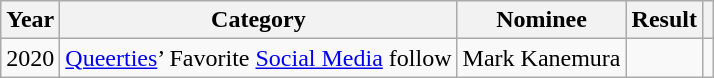<table class="wikitable plainrowheaders sortable">
<tr>
<th scope="col">Year</th>
<th scope="col">Category</th>
<th scope="col">Nominee</th>
<th scope="col">Result</th>
<th scope="col" class="unsortable"></th>
</tr>
<tr>
<td style="text-align:center;">2020</td>
<td><a href='#'>Queerties</a>’ Favorite <a href='#'>Social Media</a> follow</td>
<td>Mark Kanemura</td>
<td></td>
<td style="text-align:center;"></td>
</tr>
</table>
